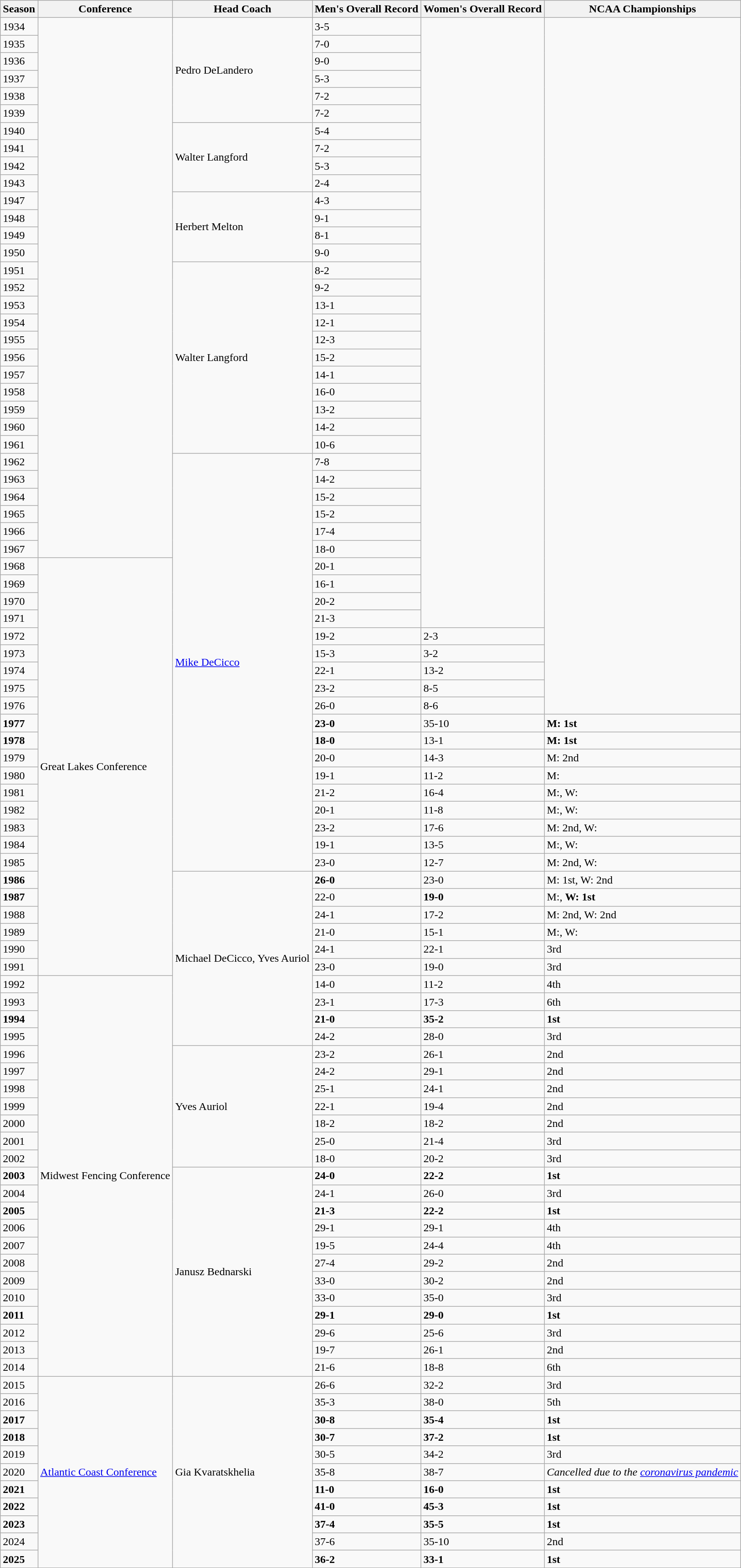<table class="wikitable">
<tr>
<th>Season</th>
<th>Conference</th>
<th>Head Coach</th>
<th>Men's Overall Record</th>
<th>Women's Overall Record</th>
<th>NCAA Championships</th>
</tr>
<tr>
<td>1934</td>
<td rowspan="31"></td>
<td rowspan="6">Pedro DeLandero</td>
<td>3-5</td>
<td rowspan="35"></td>
<td rowspan="40"></td>
</tr>
<tr>
<td>1935</td>
<td>7-0</td>
</tr>
<tr>
<td>1936</td>
<td>9-0</td>
</tr>
<tr>
<td>1937</td>
<td>5-3</td>
</tr>
<tr>
<td>1938</td>
<td>7-2</td>
</tr>
<tr>
<td>1939</td>
<td>7-2</td>
</tr>
<tr>
<td>1940</td>
<td rowspan="4">Walter Langford</td>
<td>5-4</td>
</tr>
<tr>
<td>1941</td>
<td>7-2</td>
</tr>
<tr>
<td>1942</td>
<td>5-3</td>
</tr>
<tr>
<td>1943</td>
<td>2-4</td>
</tr>
<tr>
<td>1947</td>
<td rowspan="4">Herbert Melton</td>
<td>4-3</td>
</tr>
<tr>
<td>1948</td>
<td>9-1</td>
</tr>
<tr>
<td>1949</td>
<td>8-1</td>
</tr>
<tr>
<td>1950</td>
<td>9-0</td>
</tr>
<tr>
<td>1951</td>
<td rowspan="11">Walter Langford</td>
<td>8-2</td>
</tr>
<tr>
<td>1952</td>
<td>9-2</td>
</tr>
<tr>
<td>1953</td>
<td>13-1</td>
</tr>
<tr>
<td>1954</td>
<td>12-1</td>
</tr>
<tr>
<td>1955</td>
<td>12-3</td>
</tr>
<tr>
<td>1956</td>
<td>15-2</td>
</tr>
<tr>
<td>1957</td>
<td>14-1</td>
</tr>
<tr>
<td>1958</td>
<td>16-0</td>
</tr>
<tr>
<td>1959</td>
<td>13-2</td>
</tr>
<tr>
<td>1960</td>
<td>14-2</td>
</tr>
<tr>
<td>1961</td>
<td>10-6</td>
</tr>
<tr>
<td>1962</td>
<td rowspan="24"><a href='#'>Mike DeCicco</a></td>
<td>7-8</td>
</tr>
<tr>
<td>1963</td>
<td>14-2</td>
</tr>
<tr>
<td>1964</td>
<td>15-2</td>
</tr>
<tr>
<td>1965</td>
<td>15-2</td>
</tr>
<tr>
<td>1966</td>
<td>17-4</td>
</tr>
<tr>
<td>1967</td>
<td>18-0</td>
</tr>
<tr>
<td>1968</td>
<td rowspan="24">Great Lakes Conference</td>
<td>20-1</td>
</tr>
<tr>
<td>1969</td>
<td>16-1</td>
</tr>
<tr>
<td>1970</td>
<td>20-2</td>
</tr>
<tr>
<td>1971</td>
<td>21-3</td>
</tr>
<tr>
<td>1972</td>
<td>19-2</td>
<td>2-3</td>
</tr>
<tr>
<td>1973</td>
<td>15-3</td>
<td>3-2</td>
</tr>
<tr>
<td>1974</td>
<td>22-1</td>
<td>13-2</td>
</tr>
<tr>
<td>1975</td>
<td>23-2</td>
<td>8-5</td>
</tr>
<tr>
<td>1976</td>
<td>26-0</td>
<td>8-6</td>
</tr>
<tr>
<td><strong>1977</strong></td>
<td><strong>23-0</strong></td>
<td>35-10</td>
<td><strong>M: 1st</strong></td>
</tr>
<tr>
<td><strong>1978</strong></td>
<td><strong>18-0</strong></td>
<td>13-1</td>
<td><strong>M: 1st</strong></td>
</tr>
<tr>
<td>1979</td>
<td>20-0</td>
<td>14-3</td>
<td>M: 2nd</td>
</tr>
<tr>
<td>1980</td>
<td>19-1</td>
<td>11-2</td>
<td>M:</td>
</tr>
<tr>
<td>1981</td>
<td>21-2</td>
<td>16-4</td>
<td>M:, W:</td>
</tr>
<tr>
<td>1982</td>
<td>20-1</td>
<td>11-8</td>
<td>M:, W:</td>
</tr>
<tr>
<td>1983</td>
<td>23-2</td>
<td>17-6</td>
<td>M: 2nd, W:</td>
</tr>
<tr>
<td>1984</td>
<td>19-1</td>
<td>13-5</td>
<td>M:, W:</td>
</tr>
<tr>
<td>1985</td>
<td>23-0</td>
<td>12-7</td>
<td>M: 2nd, W:</td>
</tr>
<tr>
<td><strong>1986</strong></td>
<td rowspan="10">Michael DeCicco, Yves Auriol</td>
<td><strong>26-0</strong></td>
<td>23-0</td>
<td>M: 1st, W: 2nd</td>
</tr>
<tr>
<td><strong>1987</strong></td>
<td>22-0</td>
<td><strong>19-0</strong></td>
<td>M:, <strong>W: 1st</strong></td>
</tr>
<tr>
<td>1988</td>
<td>24-1</td>
<td>17-2</td>
<td>M: 2nd, W: 2nd</td>
</tr>
<tr>
<td>1989</td>
<td>21-0</td>
<td>15-1</td>
<td>M:, W:</td>
</tr>
<tr>
<td>1990</td>
<td>24-1</td>
<td>22-1</td>
<td>3rd</td>
</tr>
<tr>
<td>1991</td>
<td>23-0</td>
<td>19-0</td>
<td>3rd</td>
</tr>
<tr>
<td>1992</td>
<td rowspan="23">Midwest Fencing Conference</td>
<td>14-0</td>
<td>11-2</td>
<td>4th</td>
</tr>
<tr>
<td>1993</td>
<td>23-1</td>
<td>17-3</td>
<td>6th</td>
</tr>
<tr>
<td><strong>1994</strong></td>
<td><strong>21-0</strong></td>
<td><strong>35-2</strong></td>
<td><strong> 1st </strong></td>
</tr>
<tr>
<td>1995</td>
<td>24-2</td>
<td>28-0</td>
<td>3rd</td>
</tr>
<tr>
<td>1996</td>
<td rowspan="7">Yves Auriol</td>
<td>23-2</td>
<td>26-1</td>
<td>2nd</td>
</tr>
<tr>
<td>1997</td>
<td>24-2</td>
<td>29-1</td>
<td>2nd</td>
</tr>
<tr>
<td>1998</td>
<td>25-1</td>
<td>24-1</td>
<td>2nd</td>
</tr>
<tr>
<td>1999</td>
<td>22-1</td>
<td>19-4</td>
<td>2nd</td>
</tr>
<tr>
<td>2000</td>
<td>18-2</td>
<td>18-2</td>
<td>2nd</td>
</tr>
<tr>
<td>2001</td>
<td>25-0</td>
<td>21-4</td>
<td>3rd</td>
</tr>
<tr>
<td>2002</td>
<td>18-0</td>
<td>20-2</td>
<td>3rd</td>
</tr>
<tr>
<td><strong>2003</strong></td>
<td rowspan="12">Janusz Bednarski</td>
<td><strong>24-0</strong></td>
<td><strong>22-2</strong></td>
<td><strong>1st</strong></td>
</tr>
<tr>
<td>2004</td>
<td>24-1</td>
<td>26-0</td>
<td>3rd</td>
</tr>
<tr>
<td><strong>2005</strong></td>
<td><strong>21-3</strong></td>
<td><strong>22-2</strong></td>
<td><strong>1st</strong></td>
</tr>
<tr>
<td>2006</td>
<td>29-1</td>
<td>29-1</td>
<td>4th</td>
</tr>
<tr>
<td>2007</td>
<td>19-5</td>
<td>24-4</td>
<td>4th</td>
</tr>
<tr>
<td>2008</td>
<td>27-4</td>
<td>29-2</td>
<td>2nd</td>
</tr>
<tr>
<td>2009</td>
<td>33-0</td>
<td>30-2</td>
<td>2nd</td>
</tr>
<tr>
<td>2010</td>
<td>33-0</td>
<td>35-0</td>
<td>3rd</td>
</tr>
<tr>
<td><strong>2011</strong></td>
<td><strong>29-1</strong></td>
<td><strong>29-0</strong></td>
<td><strong>1st</strong></td>
</tr>
<tr>
<td>2012</td>
<td>29-6</td>
<td>25-6</td>
<td>3rd</td>
</tr>
<tr>
<td>2013</td>
<td>19-7</td>
<td>26-1</td>
<td>2nd</td>
</tr>
<tr>
<td>2014</td>
<td>21-6</td>
<td>18-8</td>
<td>6th</td>
</tr>
<tr>
<td>2015</td>
<td rowspan="23"><a href='#'>Atlantic Coast Conference</a></td>
<td rowspan="11">Gia Kvaratskhelia</td>
<td>26-6</td>
<td>32-2</td>
<td>3rd</td>
</tr>
<tr>
<td>2016</td>
<td>35-3</td>
<td>38-0</td>
<td>5th</td>
</tr>
<tr>
<td><strong>2017</strong></td>
<td><strong>30-8</strong></td>
<td><strong>35-4</strong></td>
<td><strong>1st</strong></td>
</tr>
<tr>
<td><strong>2018</strong></td>
<td><strong>30-7</strong></td>
<td><strong>37-2</strong></td>
<td><strong>1st</strong></td>
</tr>
<tr>
<td>2019</td>
<td>30-5</td>
<td>34-2</td>
<td>3rd</td>
</tr>
<tr>
<td>2020</td>
<td>35-8</td>
<td>38-7</td>
<td><em>Cancelled due to the <a href='#'>coronavirus pandemic</a></em></td>
</tr>
<tr>
<td><strong>2021</strong></td>
<td><strong>11-0</strong></td>
<td><strong>16-0</strong></td>
<td><strong>1st</strong></td>
</tr>
<tr>
<td><strong>2022</strong></td>
<td><strong>41-0</strong></td>
<td><strong>45-3</strong></td>
<td><strong>1st</strong></td>
</tr>
<tr>
<td><strong>2023</strong></td>
<td><strong>37-4</strong></td>
<td><strong>35-5</strong></td>
<td><strong>1st</strong></td>
</tr>
<tr>
<td>2024</td>
<td>37-6</td>
<td>35-10</td>
<td>2nd</td>
</tr>
<tr>
<td><strong>2025</strong></td>
<td><strong>36-2</strong></td>
<td><strong>33-1</strong></td>
<td><strong>1st</strong></td>
</tr>
</table>
